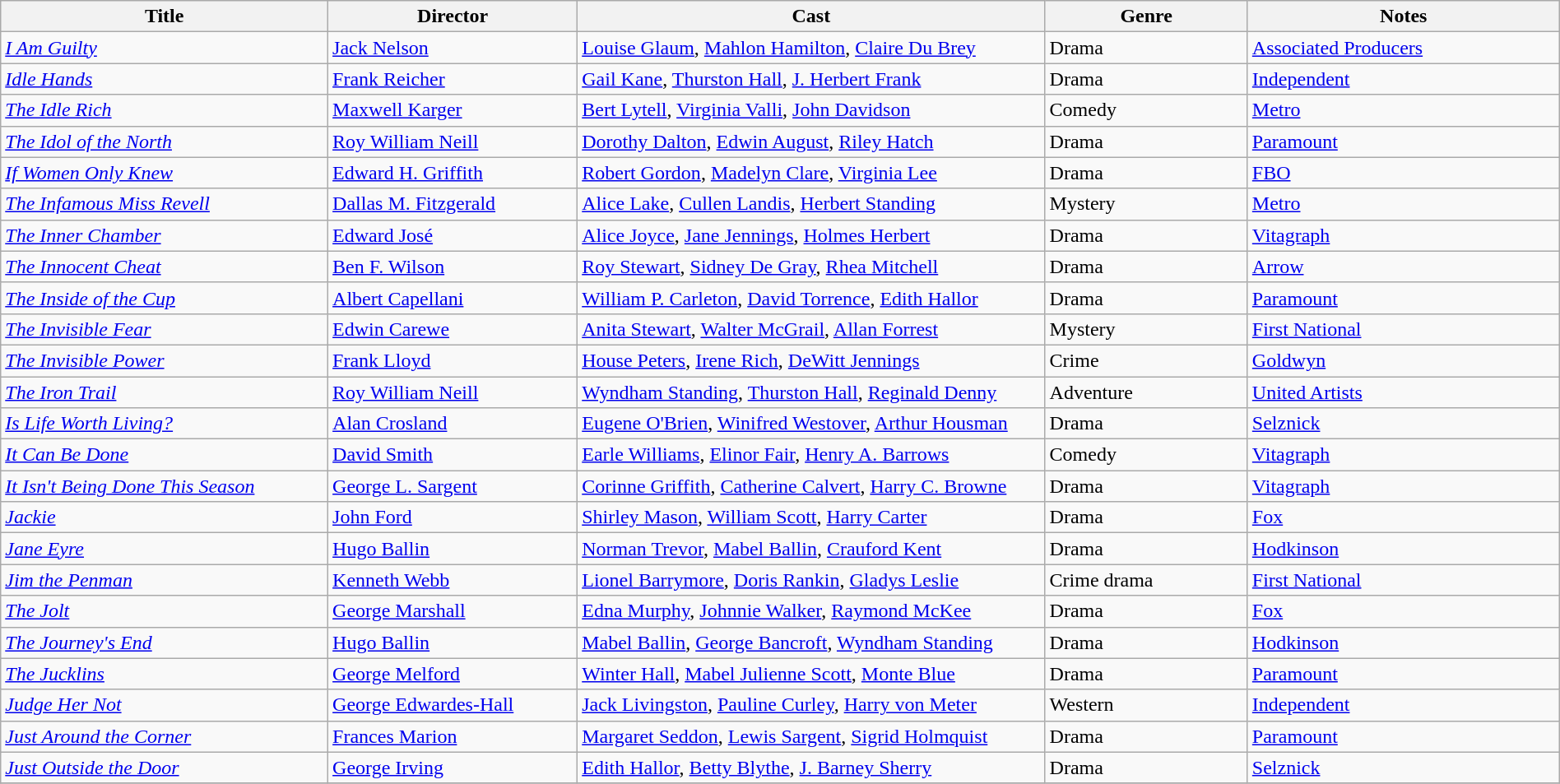<table class="wikitable" style="width:100%;">
<tr>
<th style="width:21%;">Title</th>
<th style="width:16%;">Director</th>
<th style="width:30%;">Cast</th>
<th style="width:13%;">Genre</th>
<th style="width:20%;">Notes</th>
</tr>
<tr>
<td><em><a href='#'>I Am Guilty</a></em></td>
<td><a href='#'>Jack Nelson</a></td>
<td><a href='#'>Louise Glaum</a>, <a href='#'>Mahlon Hamilton</a>, <a href='#'>Claire Du Brey</a></td>
<td>Drama</td>
<td><a href='#'>Associated Producers</a></td>
</tr>
<tr>
<td><em><a href='#'>Idle Hands</a></em></td>
<td><a href='#'>Frank Reicher</a></td>
<td><a href='#'>Gail Kane</a>, <a href='#'>Thurston Hall</a>, <a href='#'>J. Herbert Frank</a></td>
<td>Drama</td>
<td><a href='#'>Independent</a></td>
</tr>
<tr>
<td><em><a href='#'>The Idle Rich</a></em></td>
<td><a href='#'>Maxwell Karger</a></td>
<td><a href='#'>Bert Lytell</a>, <a href='#'>Virginia Valli</a>, <a href='#'>John Davidson</a></td>
<td>Comedy</td>
<td><a href='#'>Metro</a></td>
</tr>
<tr>
<td><em><a href='#'>The Idol of the North</a></em></td>
<td><a href='#'>Roy William Neill</a></td>
<td><a href='#'>Dorothy Dalton</a>, <a href='#'>Edwin August</a>, <a href='#'>Riley Hatch</a></td>
<td>Drama</td>
<td><a href='#'>Paramount</a></td>
</tr>
<tr>
<td><em><a href='#'>If Women Only Knew</a></em></td>
<td><a href='#'>Edward H. Griffith</a></td>
<td><a href='#'>Robert Gordon</a>, <a href='#'>Madelyn Clare</a>, <a href='#'>Virginia Lee</a></td>
<td>Drama</td>
<td><a href='#'>FBO</a></td>
</tr>
<tr>
<td><em><a href='#'>The Infamous Miss Revell</a></em></td>
<td><a href='#'>Dallas M. Fitzgerald</a></td>
<td><a href='#'>Alice Lake</a>, <a href='#'>Cullen Landis</a>, <a href='#'>Herbert Standing</a></td>
<td>Mystery</td>
<td><a href='#'>Metro</a></td>
</tr>
<tr>
<td><em><a href='#'>The Inner Chamber</a></em></td>
<td><a href='#'>Edward José</a></td>
<td><a href='#'>Alice Joyce</a>, <a href='#'>Jane Jennings</a>, <a href='#'>Holmes Herbert</a></td>
<td>Drama</td>
<td><a href='#'>Vitagraph</a></td>
</tr>
<tr>
<td><em><a href='#'>The Innocent Cheat</a></em></td>
<td><a href='#'>Ben F. Wilson</a></td>
<td><a href='#'>Roy Stewart</a>, <a href='#'>Sidney De Gray</a>, <a href='#'>Rhea Mitchell</a></td>
<td>Drama</td>
<td><a href='#'>Arrow</a></td>
</tr>
<tr>
<td><em><a href='#'>The Inside of the Cup</a></em></td>
<td><a href='#'>Albert Capellani</a></td>
<td><a href='#'>William P. Carleton</a>, <a href='#'>David Torrence</a>, <a href='#'>Edith Hallor</a></td>
<td>Drama</td>
<td><a href='#'>Paramount</a></td>
</tr>
<tr>
<td><em><a href='#'>The Invisible Fear</a></em></td>
<td><a href='#'>Edwin Carewe</a></td>
<td><a href='#'>Anita Stewart</a>, <a href='#'>Walter McGrail</a>, <a href='#'>Allan Forrest</a></td>
<td>Mystery</td>
<td><a href='#'>First National</a></td>
</tr>
<tr>
<td><em><a href='#'>The Invisible Power</a></em></td>
<td><a href='#'>Frank Lloyd</a></td>
<td><a href='#'>House Peters</a>, <a href='#'>Irene Rich</a>, <a href='#'>DeWitt Jennings</a></td>
<td>Crime</td>
<td><a href='#'>Goldwyn</a></td>
</tr>
<tr>
<td><em><a href='#'>The Iron Trail</a></em></td>
<td><a href='#'>Roy William Neill</a></td>
<td><a href='#'>Wyndham Standing</a>, <a href='#'>Thurston Hall</a>, <a href='#'>Reginald Denny</a></td>
<td>Adventure</td>
<td><a href='#'>United Artists</a></td>
</tr>
<tr>
<td><em><a href='#'>Is Life Worth Living?</a></em></td>
<td><a href='#'>Alan Crosland</a></td>
<td><a href='#'>Eugene O'Brien</a>, <a href='#'>Winifred Westover</a>, <a href='#'>Arthur Housman</a></td>
<td>Drama</td>
<td><a href='#'>Selznick</a></td>
</tr>
<tr>
<td><em><a href='#'>It Can Be Done</a></em></td>
<td><a href='#'>David Smith</a></td>
<td><a href='#'>Earle Williams</a>, <a href='#'>Elinor Fair</a>, <a href='#'>Henry A. Barrows</a></td>
<td>Comedy</td>
<td><a href='#'>Vitagraph</a></td>
</tr>
<tr>
<td><em><a href='#'>It Isn't Being Done This Season</a></em></td>
<td><a href='#'>George L. Sargent</a></td>
<td><a href='#'>Corinne Griffith</a>, <a href='#'>Catherine Calvert</a>, <a href='#'>Harry C. Browne</a></td>
<td>Drama</td>
<td><a href='#'>Vitagraph</a></td>
</tr>
<tr>
<td><em><a href='#'>Jackie</a></em></td>
<td><a href='#'>John Ford</a></td>
<td><a href='#'>Shirley Mason</a>, <a href='#'>William Scott</a>, <a href='#'>Harry Carter</a></td>
<td>Drama</td>
<td><a href='#'>Fox</a></td>
</tr>
<tr>
<td><em><a href='#'>Jane Eyre</a></em></td>
<td><a href='#'>Hugo Ballin</a></td>
<td><a href='#'>Norman Trevor</a>, <a href='#'>Mabel Ballin</a>, <a href='#'>Crauford Kent</a></td>
<td>Drama</td>
<td><a href='#'>Hodkinson</a></td>
</tr>
<tr>
<td><em><a href='#'>Jim the Penman</a></em></td>
<td><a href='#'>Kenneth Webb</a></td>
<td><a href='#'>Lionel Barrymore</a>, <a href='#'>Doris Rankin</a>, <a href='#'>Gladys Leslie</a></td>
<td>Crime drama</td>
<td><a href='#'>First National</a></td>
</tr>
<tr>
<td><em><a href='#'>The Jolt</a></em></td>
<td><a href='#'>George Marshall</a></td>
<td><a href='#'>Edna Murphy</a>, <a href='#'>Johnnie Walker</a>, <a href='#'>Raymond McKee</a></td>
<td>Drama</td>
<td><a href='#'>Fox</a></td>
</tr>
<tr>
<td><em><a href='#'>The Journey's End</a></em></td>
<td><a href='#'>Hugo Ballin</a></td>
<td><a href='#'>Mabel Ballin</a>, <a href='#'>George Bancroft</a>, <a href='#'>Wyndham Standing</a></td>
<td>Drama</td>
<td><a href='#'>Hodkinson</a></td>
</tr>
<tr>
<td><em><a href='#'>The Jucklins</a></em></td>
<td><a href='#'>George Melford</a></td>
<td><a href='#'>Winter Hall</a>, <a href='#'>Mabel Julienne Scott</a>, <a href='#'>Monte Blue</a></td>
<td>Drama</td>
<td><a href='#'>Paramount</a></td>
</tr>
<tr>
<td><em><a href='#'>Judge Her Not</a></em></td>
<td><a href='#'>George Edwardes-Hall</a></td>
<td><a href='#'>Jack Livingston</a>, <a href='#'>Pauline Curley</a>, <a href='#'>Harry von Meter</a></td>
<td>Western</td>
<td><a href='#'>Independent</a></td>
</tr>
<tr>
<td><em><a href='#'>Just Around the Corner</a></em></td>
<td><a href='#'>Frances Marion</a></td>
<td><a href='#'>Margaret Seddon</a>, <a href='#'>Lewis Sargent</a>, <a href='#'>Sigrid Holmquist</a></td>
<td>Drama</td>
<td><a href='#'>Paramount</a></td>
</tr>
<tr>
<td><em><a href='#'>Just Outside the Door</a></em></td>
<td><a href='#'>George Irving</a></td>
<td><a href='#'>Edith Hallor</a>, <a href='#'>Betty Blythe</a>, <a href='#'>J. Barney Sherry</a></td>
<td>Drama</td>
<td><a href='#'>Selznick</a></td>
</tr>
<tr>
</tr>
</table>
